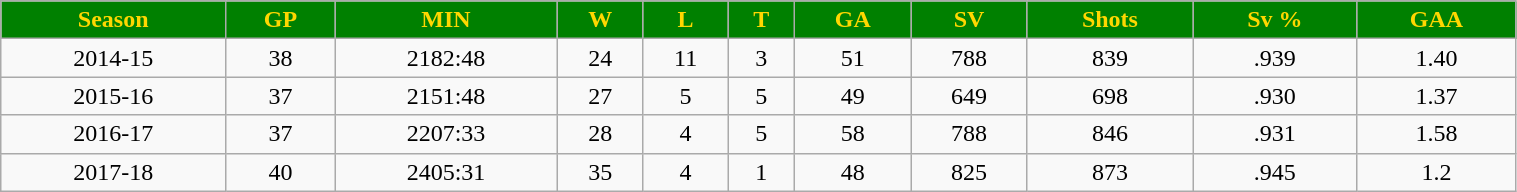<table class="wikitable" style="width:80%;">
<tr style="text-align:center; background:green; color:gold;">
<td><strong>Season</strong></td>
<td><strong>GP</strong></td>
<td><strong>MIN</strong></td>
<td><strong>W</strong></td>
<td><strong>L</strong></td>
<td><strong>T</strong></td>
<td><strong>GA</strong></td>
<td><strong>SV</strong></td>
<td><strong>Shots</strong></td>
<td><strong>Sv %</strong></td>
<td><strong>GAA</strong></td>
</tr>
<tr style="text-align:center;" bgcolor="">
<td>2014-15</td>
<td>38</td>
<td>2182:48</td>
<td>24</td>
<td>11</td>
<td>3</td>
<td>51</td>
<td>788</td>
<td>839</td>
<td>.939</td>
<td>1.40</td>
</tr>
<tr style="text-align:center;" bgcolor="">
<td>2015-16</td>
<td>37</td>
<td>2151:48</td>
<td>27</td>
<td>5</td>
<td>5</td>
<td>49</td>
<td>649</td>
<td>698</td>
<td>.930</td>
<td>1.37</td>
</tr>
<tr style="text-align:center;" bgcolor="">
<td>2016-17</td>
<td>37</td>
<td>2207:33</td>
<td>28</td>
<td>4</td>
<td>5</td>
<td>58</td>
<td>788</td>
<td>846</td>
<td>.931</td>
<td>1.58</td>
</tr>
<tr style="text-align:center;" bgcolor="">
<td>2017-18</td>
<td>40</td>
<td>2405:31</td>
<td>35</td>
<td>4</td>
<td>1</td>
<td>48</td>
<td>825</td>
<td>873</td>
<td>.945</td>
<td>1.2</td>
</tr>
</table>
